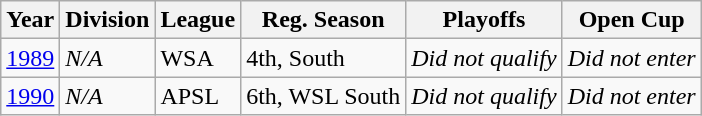<table class="wikitable">
<tr>
<th>Year</th>
<th>Division</th>
<th>League</th>
<th>Reg. Season</th>
<th>Playoffs</th>
<th>Open Cup</th>
</tr>
<tr>
<td><a href='#'>1989</a></td>
<td><em>N/A</em></td>
<td>WSA</td>
<td>4th, South</td>
<td><em>Did not qualify</em></td>
<td><em>Did not enter</em></td>
</tr>
<tr>
<td><a href='#'>1990</a></td>
<td><em>N/A</em></td>
<td>APSL</td>
<td>6th, WSL South</td>
<td><em>Did not qualify</em></td>
<td><em>Did not enter</em></td>
</tr>
</table>
